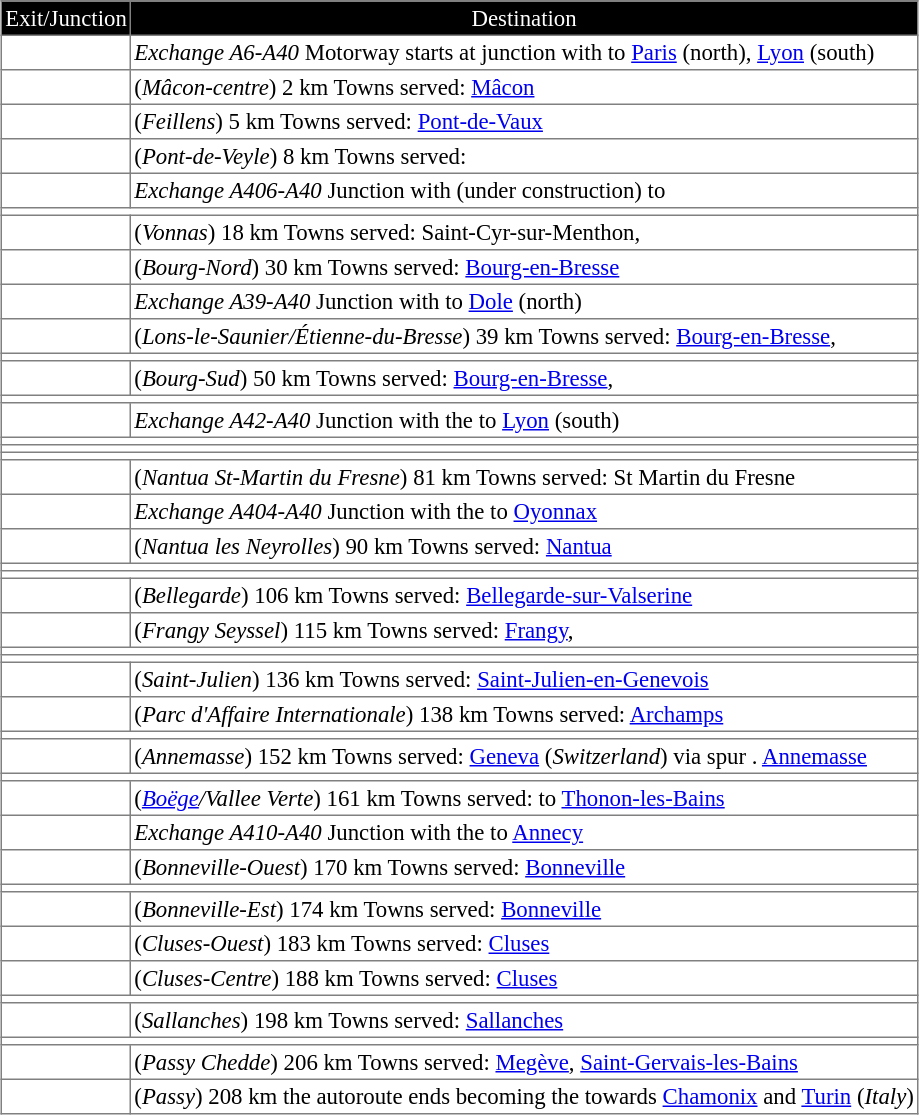<table border=1 cellpadding=2 style="margin-left:1em; margin-bottom: 1em; color: black; border-collapse: collapse; font-size: 95%;">
<tr align="center" bgcolor="000000" style="color: white">
<td>Exit/Junction</td>
<td>Destination</td>
</tr>
<tr>
<td> </td>
<td><em>Exchange A6-A40</em> Motorway starts at junction with <em></em> to <a href='#'>Paris</a> (north), <a href='#'>Lyon</a> (south)</td>
</tr>
<tr>
<td></td>
<td>(<em>Mâcon-centre</em>) 2 km Towns served: <a href='#'>Mâcon</a></td>
</tr>
<tr>
<td></td>
<td>(<em>Feillens</em>) 5 km Towns served: <a href='#'>Pont-de-Vaux</a></td>
</tr>
<tr>
<td></td>
<td>(<em>Pont-de-Veyle</em>) 8 km Towns served:</td>
</tr>
<tr>
<td></td>
<td><em>Exchange A406-A40</em> Junction with <em></em> (under construction) to</td>
</tr>
<tr>
<td colspan="2"></td>
</tr>
<tr>
<td></td>
<td>(<em>Vonnas</em>) 18 km Towns served: Saint-Cyr-sur-Menthon, <em></em></td>
</tr>
<tr>
<td></td>
<td>(<em>Bourg-Nord</em>) 30 km Towns served: <a href='#'>Bourg-en-Bresse</a></td>
</tr>
<tr>
<td></td>
<td><em>Exchange A39-A40</em> Junction with <em></em> to <a href='#'>Dole</a> (north)</td>
</tr>
<tr>
<td></td>
<td>(<em>Lons-le-Saunier/Étienne-du-Bresse</em>) 39 km Towns served: <a href='#'>Bourg-en-Bresse</a>, <em></em></td>
</tr>
<tr>
<td colspan="2"></td>
</tr>
<tr>
<td></td>
<td>(<em>Bourg-Sud</em>) 50 km Towns served: <a href='#'>Bourg-en-Bresse</a>, <em></em></td>
</tr>
<tr>
<td colspan="2"></td>
</tr>
<tr>
<td></td>
<td><em>Exchange A42-A40</em> Junction with the <em></em> to <a href='#'>Lyon</a> (south)</td>
</tr>
<tr>
<td colspan="2"></td>
</tr>
<tr>
<td colspan="2"></td>
</tr>
<tr>
<td colspan="2"></td>
</tr>
<tr>
<td></td>
<td>(<em>Nantua St-Martin du Fresne</em>) 81 km Towns served: St Martin du Fresne</td>
</tr>
<tr>
<td></td>
<td><em>Exchange A404-A40</em> Junction with the <em></em> to <a href='#'>Oyonnax</a></td>
</tr>
<tr>
<td></td>
<td>(<em>Nantua les Neyrolles</em>) 90 km Towns served: <a href='#'>Nantua</a></td>
</tr>
<tr>
<td colspan="2"></td>
</tr>
<tr>
<td colspan="2"></td>
</tr>
<tr>
<td></td>
<td>(<em>Bellegarde</em>) 106 km Towns served: <a href='#'>Bellegarde-sur-Valserine</a></td>
</tr>
<tr>
<td></td>
<td>(<em>Frangy Seyssel</em>) 115 km Towns served: <a href='#'>Frangy</a>, <em></em></td>
</tr>
<tr>
<td colspan="2"></td>
</tr>
<tr>
<td colspan="2"></td>
</tr>
<tr>
<td></td>
<td>(<em>Saint-Julien</em>) 136 km Towns served: <a href='#'>Saint-Julien-en-Genevois</a></td>
</tr>
<tr>
<td></td>
<td>(<em>Parc d'Affaire Internationale</em>) 138 km Towns served: <a href='#'>Archamps</a></td>
</tr>
<tr>
<td colspan="2"></td>
</tr>
<tr>
<td></td>
<td>(<em>Annemasse</em>) 152 km Towns served: <a href='#'>Geneva</a> (<em>Switzerland</em>) via spur <em></em>. <a href='#'>Annemasse</a></td>
</tr>
<tr>
<td colspan="2"></td>
</tr>
<tr>
<td></td>
<td>(<em><a href='#'>Boëge</a>/Vallee Verte</em>) 161 km Towns served: <em></em> to <a href='#'>Thonon-les-Bains</a></td>
</tr>
<tr>
<td></td>
<td><em>Exchange A410-A40</em> Junction with the <em></em> to <a href='#'>Annecy</a></td>
</tr>
<tr>
<td></td>
<td>(<em>Bonneville-Ouest</em>) 170 km Towns served: <a href='#'>Bonneville</a></td>
</tr>
<tr>
<td colspan="2"></td>
</tr>
<tr>
<td></td>
<td>(<em>Bonneville-Est</em>) 174 km Towns served: <a href='#'>Bonneville</a></td>
</tr>
<tr>
<td></td>
<td>(<em>Cluses-Ouest</em>) 183 km Towns served: <a href='#'>Cluses</a></td>
</tr>
<tr>
<td></td>
<td>(<em>Cluses-Centre</em>) 188 km Towns served: <a href='#'>Cluses</a></td>
</tr>
<tr>
<td colspan="2"></td>
</tr>
<tr>
<td></td>
<td>(<em>Sallanches</em>) 198 km Towns served: <a href='#'>Sallanches</a></td>
</tr>
<tr>
<td colspan="2"></td>
</tr>
<tr>
<td></td>
<td>(<em>Passy Chedde</em>) 206 km Towns served: <a href='#'>Megève</a>, <a href='#'>Saint-Gervais-les-Bains</a></td>
</tr>
<tr>
<td></td>
<td>(<em>Passy</em>) 208 km the autoroute ends becoming the <em></em> towards <a href='#'>Chamonix</a> and <a href='#'>Turin</a> (<em>Italy</em>)</td>
</tr>
</table>
